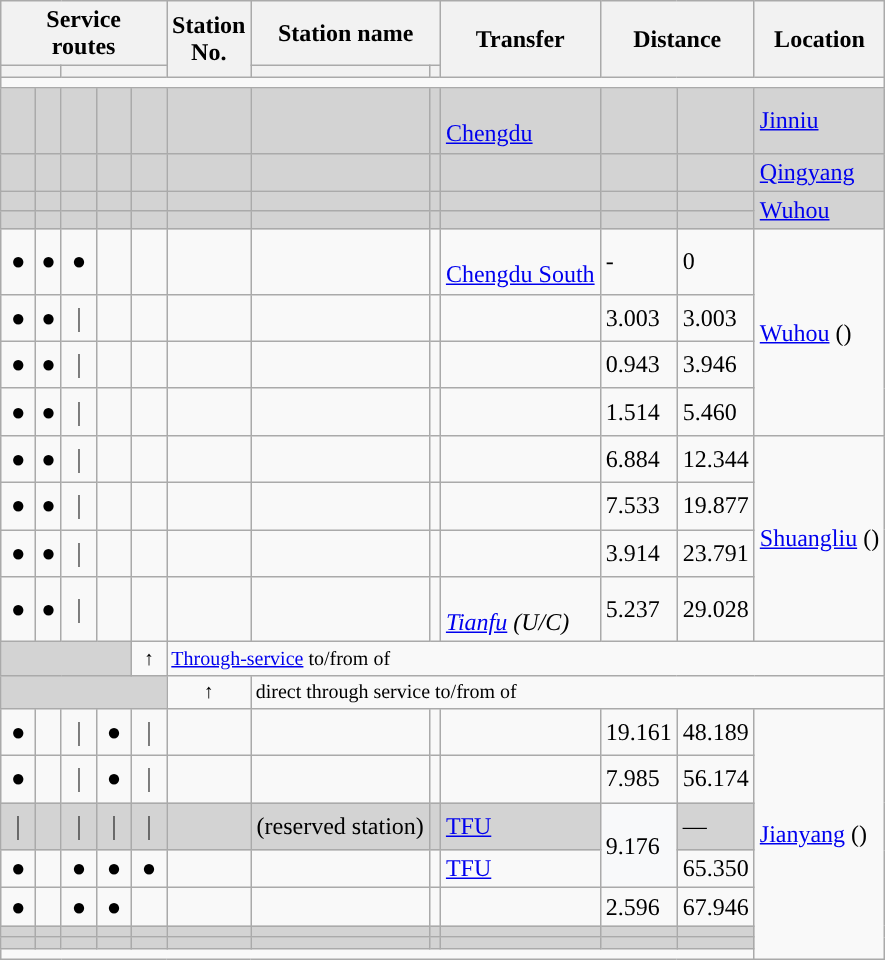<table class="wikitable">
<tr>
<th colspan="5">Service<br>routes</th>
<th rowspan="2">Station<br>No.</th>
<th colspan=2>Station name</th>
<th rowspan=2>Transfer</th>
<th colspan="2" rowspan="2">Distance<br></th>
<th rowspan=2>Location</th>
</tr>
<tr>
<th colspan="2"></th>
<th colspan="3"></th>
<th></th>
<th></th>
</tr>
<tr style="background:#">
<td colspan="12"></td>
</tr>
<tr bgcolor="lightgrey">
<td align="center"></td>
<td></td>
<td></td>
<td></td>
<td align="center"></td>
<td></td>
<td><em></em></td>
<td></td>
<td> <br> <a href='#'>Chengdu</a></td>
<td></td>
<td></td>
<td><a href='#'>Jinniu</a></td>
</tr>
<tr bgcolor="lightgrey">
<td align="center"></td>
<td></td>
<td></td>
<td></td>
<td align="center"></td>
<td></td>
<td><em></em></td>
<td></td>
<td>  </td>
<td></td>
<td></td>
<td><a href='#'>Qingyang</a></td>
</tr>
<tr bgcolor="lightgrey">
<td align="center"></td>
<td></td>
<td></td>
<td></td>
<td align="center"></td>
<td></td>
<td><em></em></td>
<td></td>
<td> </td>
<td></td>
<td></td>
<td rowspan="2"><a href='#'>Wuhou</a></td>
</tr>
<tr bgcolor="lightgrey">
<td align="center"></td>
<td></td>
<td></td>
<td></td>
<td align="center"></td>
<td></td>
<td><em></em></td>
<td></td>
<td> </td>
<td></td>
<td></td>
</tr>
<tr>
<td align="center">●</td>
<td align="center">●</td>
<td align="center">●</td>
<td></td>
<td></td>
<td></td>
<td></td>
<td></td>
<td> <br>  <a href='#'>Chengdu South</a></td>
<td>-</td>
<td>0</td>
<td rowspan="4"><a href='#'>Wuhou</a> ()</td>
</tr>
<tr>
<td align="center">●</td>
<td align="center">●</td>
<td align="center">｜</td>
<td></td>
<td></td>
<td></td>
<td></td>
<td></td>
<td> </td>
<td>3.003</td>
<td>3.003</td>
</tr>
<tr>
<td align="center">●</td>
<td align="center">●</td>
<td align="center">｜</td>
<td></td>
<td></td>
<td></td>
<td></td>
<td></td>
<td></td>
<td>0.943</td>
<td>3.946</td>
</tr>
<tr>
<td align="center">●</td>
<td align="center">●</td>
<td align="center">｜</td>
<td></td>
<td></td>
<td></td>
<td></td>
<td></td>
<td></td>
<td>1.514</td>
<td>5.460</td>
</tr>
<tr>
<td align="center">●</td>
<td align="center">●</td>
<td align="center">｜</td>
<td></td>
<td></td>
<td></td>
<td></td>
<td></td>
<td></td>
<td>6.884</td>
<td>12.344</td>
<td rowspan="4"><a href='#'>Shuangliu</a> ()</td>
</tr>
<tr>
<td align="center">●</td>
<td align="center">●</td>
<td align="center">｜</td>
<td></td>
<td></td>
<td></td>
<td></td>
<td></td>
<td> </td>
<td>7.533</td>
<td>19.877</td>
</tr>
<tr>
<td align="center">●</td>
<td align="center">●</td>
<td align="center">｜</td>
<td></td>
<td></td>
<td></td>
<td></td>
<td></td>
<td></td>
<td>3.914</td>
<td>23.791</td>
</tr>
<tr>
<td align="center">●</td>
<td align="center">●</td>
<td align="center">｜</td>
<td align="center"></td>
<td align="center"></td>
<td></td>
<td></td>
<td></td>
<td><br> <em><a href='#'>Tianfu</a> (U/C)</em></td>
<td>5.237</td>
<td>29.028</td>
</tr>
<tr style="font-size:smaller">
<td colspan="4" align="center" style="background:lightgrey"></td>
<td align="center" style="background:#">↑</td>
<td colspan="7"><a href='#'>Through-service</a> to/from  of </td>
</tr>
<tr style="font-size:smaller">
<td colspan="5" align="center" style="background:lightgrey"></td>
<td align="center" style="background:#">↑</td>
<td colspan="6">direct through service to/from  of </td>
</tr>
<tr>
<td align="center">●</td>
<td></td>
<td align="center">｜</td>
<td align="center">●</td>
<td align="center">｜</td>
<td></td>
<td></td>
<td></td>
<td></td>
<td>19.161</td>
<td>48.189</td>
<td rowspan="8"><a href='#'>Jianyang</a> ()</td>
</tr>
<tr>
<td align="center">●</td>
<td></td>
<td align="center">｜</td>
<td align="center">●</td>
<td align="center">｜</td>
<td></td>
<td></td>
<td></td>
<td></td>
<td>7.985</td>
<td>56.174</td>
</tr>
<tr bgcolor="lightgrey">
<td align="center">｜</td>
<td></td>
<td align="center">｜</td>
<td align="center">｜</td>
<td align="center">｜</td>
<td></td>
<td><em></em> (reserved station)</td>
<td></td>
<td> <a href='#'>TFU</a></td>
<td bgcolor=#F8F9FA rowspan="2">9.176</td>
<td>—</td>
</tr>
<tr>
<td align="center">●</td>
<td></td>
<td align="center">●</td>
<td align="center">●</td>
<td align="center">●</td>
<td></td>
<td></td>
<td></td>
<td> <a href='#'>TFU</a></td>
<td>65.350</td>
</tr>
<tr>
<td align="center">●</td>
<td></td>
<td align="center">●</td>
<td align="center">●</td>
<td align="center"></td>
<td></td>
<td></td>
<td></td>
<td></td>
<td>2.596</td>
<td>67.946</td>
</tr>
<tr bgcolor="lightgrey">
<td></td>
<td></td>
<td></td>
<td></td>
<td></td>
<td></td>
<td><em></em></td>
<td></td>
<td></td>
<td></td>
<td></td>
</tr>
<tr bgcolor="lightgrey">
<td></td>
<td></td>
<td></td>
<td></td>
<td></td>
<td></td>
<td><em></em></td>
<td></td>
<td></td>
<td></td>
<td></td>
</tr>
<tr style="background:#">
<td colspan="12"></td>
</tr>
</table>
